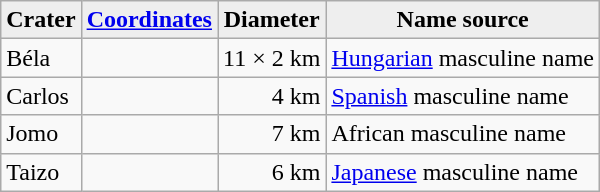<table class="wikitable">
<tr>
<th style="background:#eeeeee;">Crater</th>
<th style="background:#eeeeee;"><a href='#'>Coordinates</a></th>
<th style="background:#eeeeee;">Diameter</th>
<th style="background:#eeeeee;">Name source</th>
</tr>
<tr>
<td>Béla</td>
<td></td>
<td align="right">11 × 2 km</td>
<td><a href='#'>Hungarian</a> masculine name</td>
</tr>
<tr>
<td>Carlos</td>
<td></td>
<td align="right">4 km</td>
<td><a href='#'>Spanish</a> masculine name</td>
</tr>
<tr>
<td>Jomo</td>
<td></td>
<td align="right">7 km</td>
<td>African masculine name</td>
</tr>
<tr>
<td>Taizo</td>
<td></td>
<td align="right">6 km</td>
<td><a href='#'>Japanese</a> masculine name</td>
</tr>
</table>
